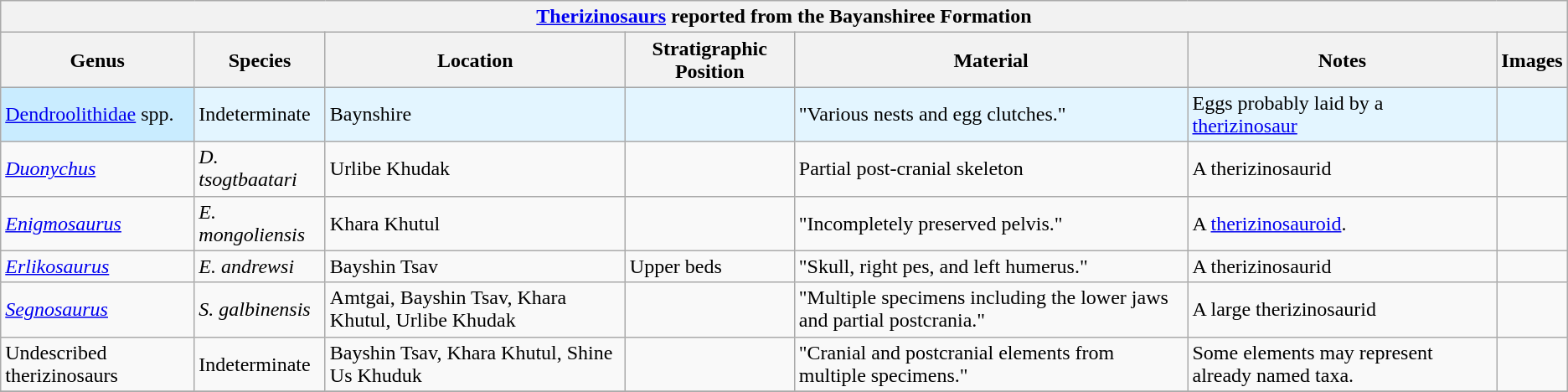<table class="wikitable" align="center">
<tr>
<th colspan="7" align="center"><strong><a href='#'>Therizinosaurs</a> reported from the Bayanshiree Formation</strong></th>
</tr>
<tr>
<th>Genus</th>
<th>Species</th>
<th>Location</th>
<th>Stratigraphic Position</th>
<th>Material</th>
<th>Notes</th>
<th>Images</th>
</tr>
<tr>
<td style="background:#c9ecff;"><a href='#'>Dendroolithidae</a> spp.</td>
<td style="background:#e3f5ff;">Indeterminate</td>
<td style="background:#e3f5ff;">Baynshire</td>
<td style="background:#e3f5ff;"></td>
<td style="background:#e3f5ff;">"Various nests and egg clutches."</td>
<td style="background:#e3f5ff;">Eggs probably laid by a <a href='#'>therizinosaur</a></td>
<td style="background:#e3f5ff;"></td>
</tr>
<tr>
<td><em><a href='#'>Duonychus</a></em></td>
<td><em>D. tsogtbaatari</em></td>
<td>Urlibe Khudak</td>
<td></td>
<td>Partial post-cranial skeleton</td>
<td>A therizinosaurid</td>
<td><br></td>
</tr>
<tr>
<td><em><a href='#'>Enigmosaurus</a></em></td>
<td><em>E. mongoliensis</em></td>
<td>Khara Khutul</td>
<td></td>
<td>"Incompletely preserved pelvis."</td>
<td>A <a href='#'>therizinosauroid</a>.</td>
<td></td>
</tr>
<tr>
<td><em><a href='#'>Erlikosaurus</a></em></td>
<td><em>E. andrewsi</em></td>
<td>Bayshin Tsav</td>
<td>Upper beds</td>
<td>"Skull, right pes, and left humerus."</td>
<td>A therizinosaurid</td>
<td></td>
</tr>
<tr>
<td><em><a href='#'>Segnosaurus</a></em></td>
<td><em>S. galbinensis</em></td>
<td>Amtgai, Bayshin Tsav, Khara Khutul, Urlibe Khudak</td>
<td></td>
<td>"Multiple specimens including the lower jaws and partial postcrania."</td>
<td>A large therizinosaurid</td>
<td></td>
</tr>
<tr>
<td>Undescribed therizinosaurs</td>
<td>Indeterminate</td>
<td>Bayshin Tsav, Khara Khutul, Shine Us Khuduk</td>
<td></td>
<td>"Cranial and postcranial elements from multiple specimens."</td>
<td>Some elements may represent already named taxa.</td>
<td></td>
</tr>
<tr>
</tr>
</table>
